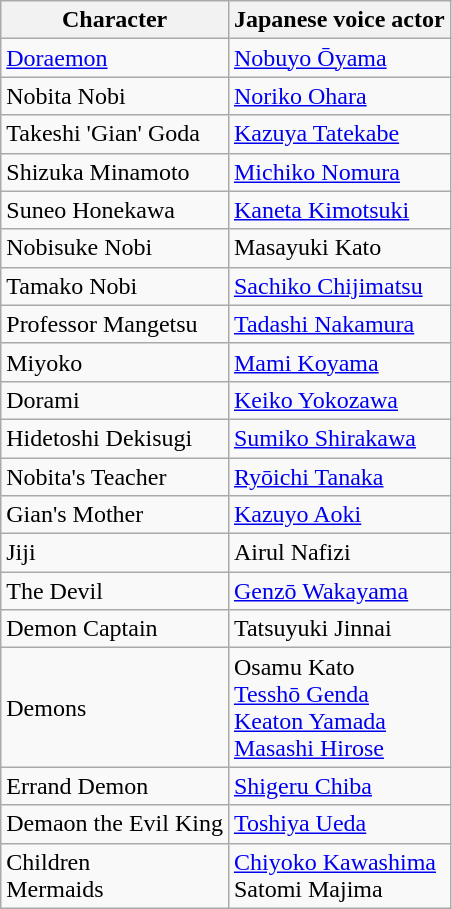<table class="wikitable">
<tr>
<th>Character</th>
<th>Japanese voice actor</th>
</tr>
<tr>
<td><a href='#'>Doraemon</a></td>
<td><a href='#'>Nobuyo Ōyama</a></td>
</tr>
<tr>
<td>Nobita Nobi</td>
<td><a href='#'>Noriko Ohara</a></td>
</tr>
<tr>
<td>Takeshi 'Gian' Goda</td>
<td><a href='#'>Kazuya Tatekabe</a></td>
</tr>
<tr>
<td>Shizuka Minamoto</td>
<td><a href='#'>Michiko Nomura</a></td>
</tr>
<tr>
<td>Suneo Honekawa</td>
<td><a href='#'>Kaneta Kimotsuki</a></td>
</tr>
<tr>
<td>Nobisuke Nobi</td>
<td>Masayuki Kato</td>
</tr>
<tr>
<td>Tamako Nobi</td>
<td><a href='#'>Sachiko Chijimatsu</a></td>
</tr>
<tr>
<td>Professor Mangetsu</td>
<td><a href='#'>Tadashi Nakamura</a></td>
</tr>
<tr>
<td>Miyoko</td>
<td><a href='#'>Mami Koyama</a></td>
</tr>
<tr>
<td>Dorami</td>
<td><a href='#'>Keiko Yokozawa</a></td>
</tr>
<tr>
<td>Hidetoshi Dekisugi</td>
<td><a href='#'>Sumiko Shirakawa</a></td>
</tr>
<tr>
<td>Nobita's Teacher</td>
<td><a href='#'>Ryōichi Tanaka</a></td>
</tr>
<tr>
<td>Gian's Mother</td>
<td><a href='#'>Kazuyo Aoki</a></td>
</tr>
<tr>
<td>Jiji</td>
<td>Airul Nafizi</td>
</tr>
<tr>
<td>The Devil</td>
<td><a href='#'>Genzō Wakayama</a></td>
</tr>
<tr>
<td>Demon Captain</td>
<td>Tatsuyuki Jinnai</td>
</tr>
<tr>
<td>Demons</td>
<td>Osamu Kato<br><a href='#'>Tesshō Genda</a><br><a href='#'>Keaton Yamada</a><br><a href='#'>Masashi Hirose</a></td>
</tr>
<tr>
<td>Errand Demon</td>
<td><a href='#'>Shigeru Chiba</a></td>
</tr>
<tr>
<td>Demaon the Evil King</td>
<td><a href='#'>Toshiya Ueda</a></td>
</tr>
<tr>
<td>Children<br>Mermaids</td>
<td><a href='#'>Chiyoko Kawashima</a><br>Satomi Majima</td>
</tr>
</table>
